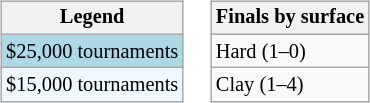<table>
<tr valign=top>
<td><br><table class=wikitable style="font-size:85%">
<tr>
<th>Legend</th>
</tr>
<tr style="background:lightblue;">
<td>$25,000 tournaments</td>
</tr>
<tr style="background:#f0f8ff;">
<td>$15,000 tournaments</td>
</tr>
</table>
</td>
<td><br><table class=wikitable style="font-size:85%">
<tr>
<th>Finals by surface</th>
</tr>
<tr>
<td>Hard (1–0)</td>
</tr>
<tr>
<td>Clay (1–4)</td>
</tr>
</table>
</td>
</tr>
</table>
